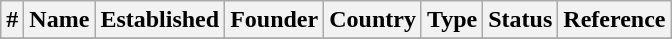<table class="wikitable sortable">
<tr>
<th>#</th>
<th>Name</th>
<th>Established</th>
<th>Founder</th>
<th>Country</th>
<th>Type</th>
<th>Status</th>
<th>Reference</th>
</tr>
<tr>
</tr>
</table>
